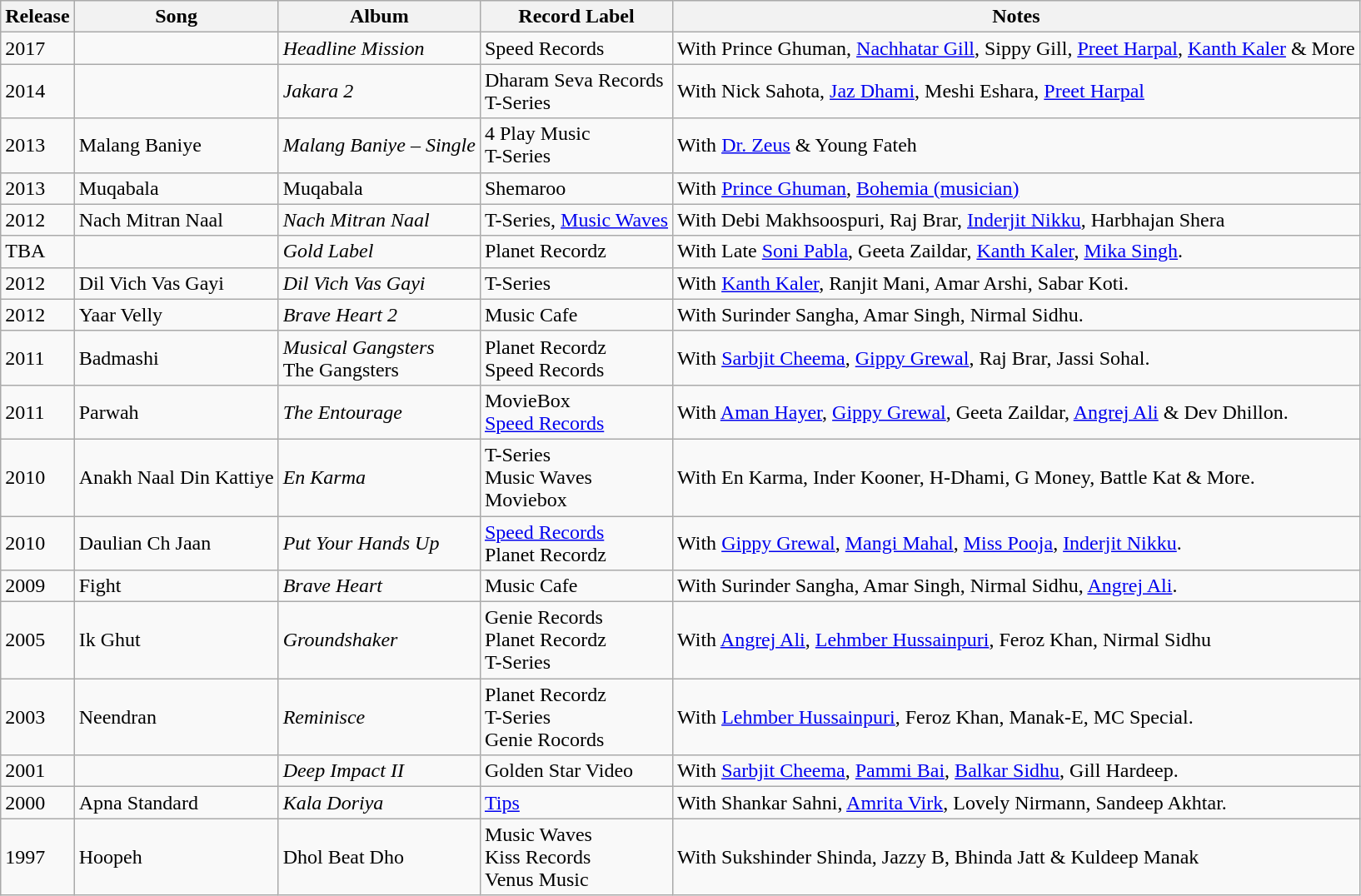<table class=wikitable>
<tr>
<th>Release</th>
<th>Song</th>
<th>Album</th>
<th>Record Label</th>
<th>Notes</th>
</tr>
<tr>
<td>2017</td>
<td></td>
<td><em>Headline Mission</em></td>
<td>Speed Records</td>
<td>With Prince Ghuman, <a href='#'>Nachhatar Gill</a>, Sippy Gill, <a href='#'>Preet Harpal</a>, <a href='#'>Kanth Kaler</a> & More</td>
</tr>
<tr>
<td>2014</td>
<td></td>
<td><em>Jakara 2</em></td>
<td>Dharam Seva Records<br>T-Series</td>
<td>With Nick Sahota, <a href='#'>Jaz Dhami</a>, Meshi Eshara, <a href='#'>Preet Harpal</a></td>
</tr>
<tr>
<td>2013</td>
<td>Malang Baniye</td>
<td><em>Malang Baniye – Single</em></td>
<td>4 Play Music<br>T-Series</td>
<td>With <a href='#'>Dr. Zeus</a> & Young Fateh</td>
</tr>
<tr>
<td>2013</td>
<td>Muqabala</td>
<td>Muqabala</td>
<td>Shemaroo</td>
<td>With <a href='#'>Prince Ghuman</a>, <a href='#'>Bohemia (musician)</a></td>
</tr>
<tr>
<td>2012</td>
<td>Nach Mitran Naal</td>
<td><em>Nach Mitran Naal</em></td>
<td>T-Series, <a href='#'>Music Waves</a></td>
<td>With Debi Makhsoospuri, Raj Brar, <a href='#'>Inderjit Nikku</a>, Harbhajan Shera</td>
</tr>
<tr>
<td>TBA</td>
<td></td>
<td><em>Gold Label</em></td>
<td>Planet Recordz</td>
<td>With Late <a href='#'>Soni Pabla</a>, Geeta Zaildar, <a href='#'>Kanth Kaler</a>, <a href='#'>Mika Singh</a>.</td>
</tr>
<tr>
<td>2012</td>
<td>Dil Vich Vas Gayi</td>
<td><em>Dil Vich Vas Gayi</em></td>
<td>T-Series</td>
<td>With <a href='#'>Kanth Kaler</a>, Ranjit Mani, Amar Arshi, Sabar Koti.</td>
</tr>
<tr>
<td>2012</td>
<td>Yaar Velly</td>
<td><em>Brave Heart 2</em></td>
<td>Music Cafe</td>
<td>With Surinder Sangha, Amar Singh, Nirmal Sidhu.</td>
</tr>
<tr>
<td>2011</td>
<td>Badmashi</td>
<td><em>Musical Gangsters</em><br>The Gangsters</td>
<td>Planet Recordz<br>Speed Records</td>
<td>With <a href='#'>Sarbjit Cheema</a>, <a href='#'>Gippy Grewal</a>, Raj Brar, Jassi Sohal.</td>
</tr>
<tr>
<td>2011</td>
<td>Parwah</td>
<td><em>The Entourage</em></td>
<td>MovieBox<br><a href='#'>Speed Records</a></td>
<td>With <a href='#'>Aman Hayer</a>, <a href='#'>Gippy Grewal</a>, Geeta Zaildar, <a href='#'>Angrej Ali</a> & Dev Dhillon.</td>
</tr>
<tr>
<td>2010</td>
<td>Anakh Naal Din Kattiye</td>
<td><em>En Karma</em></td>
<td>T-Series<br>Music Waves<br>Moviebox</td>
<td>With En Karma, Inder Kooner, H-Dhami, G Money, Battle Kat & More.</td>
</tr>
<tr>
<td>2010</td>
<td>Daulian Ch Jaan</td>
<td><em>Put Your Hands Up</em></td>
<td><a href='#'>Speed Records</a><br>Planet Recordz</td>
<td>With <a href='#'>Gippy Grewal</a>, <a href='#'>Mangi Mahal</a>, <a href='#'>Miss Pooja</a>, <a href='#'>Inderjit Nikku</a>.</td>
</tr>
<tr>
<td>2009</td>
<td>Fight</td>
<td><em>Brave Heart</em></td>
<td>Music Cafe</td>
<td>With Surinder Sangha, Amar Singh, Nirmal Sidhu, <a href='#'>Angrej Ali</a>.</td>
</tr>
<tr>
<td>2005</td>
<td>Ik Ghut</td>
<td><em>Groundshaker</em></td>
<td>Genie Records<br>Planet Recordz<br>T-Series</td>
<td>With <a href='#'>Angrej Ali</a>, <a href='#'>Lehmber Hussainpuri</a>, Feroz Khan, Nirmal Sidhu</td>
</tr>
<tr>
<td>2003</td>
<td>Neendran</td>
<td><em>Reminisce</em></td>
<td>Planet Recordz<br>T-Series<br>Genie Rocords</td>
<td>With <a href='#'>Lehmber Hussainpuri</a>, Feroz Khan, Manak-E, MC Special.</td>
</tr>
<tr>
<td>2001</td>
<td></td>
<td><em>Deep Impact II</em></td>
<td>Golden Star Video</td>
<td>With <a href='#'>Sarbjit Cheema</a>, <a href='#'>Pammi Bai</a>, <a href='#'>Balkar Sidhu</a>, Gill Hardeep.</td>
</tr>
<tr>
<td>2000</td>
<td>Apna Standard</td>
<td><em>Kala Doriya</em></td>
<td><a href='#'>Tips</a></td>
<td>With Shankar Sahni, <a href='#'>Amrita Virk</a>, Lovely Nirmann, Sandeep Akhtar.</td>
</tr>
<tr>
<td>1997</td>
<td>Hoopeh</td>
<td>Dhol Beat Dho</td>
<td>Music Waves<br>Kiss Records<br>Venus Music</td>
<td>With Sukshinder Shinda, Jazzy B, Bhinda Jatt & Kuldeep Manak</td>
</tr>
</table>
